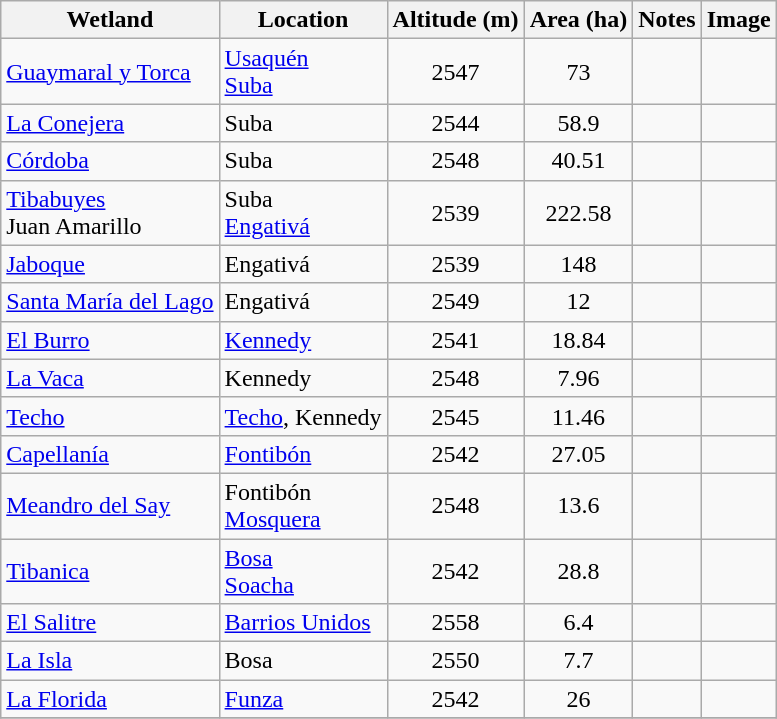<table class="wikitable sortable mw-collapsible mw-collapsed">
<tr>
<th>Wetland</th>
<th>Location</th>
<th>Altitude (m)</th>
<th>Area (ha)</th>
<th>Notes</th>
<th>Image</th>
</tr>
<tr>
<td><a href='#'>Guaymaral y Torca</a></td>
<td><a href='#'>Usaquén</a><br><a href='#'>Suba</a></td>
<td align=center>2547</td>
<td align=center>73</td>
<td align=center></td>
<td></td>
</tr>
<tr>
<td><a href='#'>La Conejera</a></td>
<td>Suba</td>
<td align=center>2544</td>
<td align=center>58.9</td>
<td align=center></td>
<td></td>
</tr>
<tr>
<td><a href='#'>Córdoba</a></td>
<td>Suba</td>
<td align=center>2548</td>
<td align=center>40.51</td>
<td align=center></td>
<td></td>
</tr>
<tr>
<td><a href='#'>Tibabuyes</a><br>Juan Amarillo</td>
<td>Suba<br><a href='#'>Engativá</a></td>
<td align=center>2539</td>
<td align=center>222.58</td>
<td align=center></td>
<td></td>
</tr>
<tr>
<td><a href='#'>Jaboque</a></td>
<td>Engativá</td>
<td align=center>2539</td>
<td align=center>148</td>
<td align=center></td>
<td></td>
</tr>
<tr>
<td><a href='#'>Santa María del Lago</a></td>
<td>Engativá</td>
<td align=center>2549</td>
<td align=center>12</td>
<td align=center></td>
<td></td>
</tr>
<tr>
<td><a href='#'>El Burro</a></td>
<td><a href='#'>Kennedy</a></td>
<td align=center>2541</td>
<td align=center>18.84</td>
<td align=center></td>
<td></td>
</tr>
<tr>
<td><a href='#'>La Vaca</a></td>
<td>Kennedy</td>
<td align=center>2548</td>
<td align=center>7.96</td>
<td align=center></td>
<td></td>
</tr>
<tr>
<td><a href='#'>Techo</a></td>
<td><a href='#'>Techo</a>, Kennedy</td>
<td align=center>2545</td>
<td align=center>11.46</td>
<td align=center></td>
<td></td>
</tr>
<tr>
<td><a href='#'>Capellanía</a></td>
<td><a href='#'>Fontibón</a></td>
<td align=center>2542</td>
<td align=center>27.05</td>
<td align=center></td>
<td></td>
</tr>
<tr>
<td><a href='#'>Meandro del Say</a></td>
<td>Fontibón<br><a href='#'>Mosquera</a></td>
<td align=center>2548</td>
<td align=center>13.6</td>
<td align=center></td>
<td></td>
</tr>
<tr>
<td><a href='#'>Tibanica</a></td>
<td><a href='#'>Bosa</a><br><a href='#'>Soacha</a></td>
<td align=center>2542</td>
<td align=center>28.8</td>
<td align=center></td>
<td></td>
</tr>
<tr>
<td><a href='#'>El Salitre</a></td>
<td><a href='#'>Barrios Unidos</a></td>
<td align=center>2558</td>
<td align=center>6.4</td>
<td align=center></td>
<td></td>
</tr>
<tr>
<td><a href='#'>La Isla</a></td>
<td>Bosa</td>
<td align=center>2550</td>
<td align=center>7.7</td>
<td align=center></td>
<td></td>
</tr>
<tr>
<td><a href='#'>La Florida</a></td>
<td><a href='#'>Funza</a></td>
<td align=center>2542</td>
<td align=center>26</td>
<td align=center></td>
<td></td>
</tr>
<tr>
</tr>
</table>
